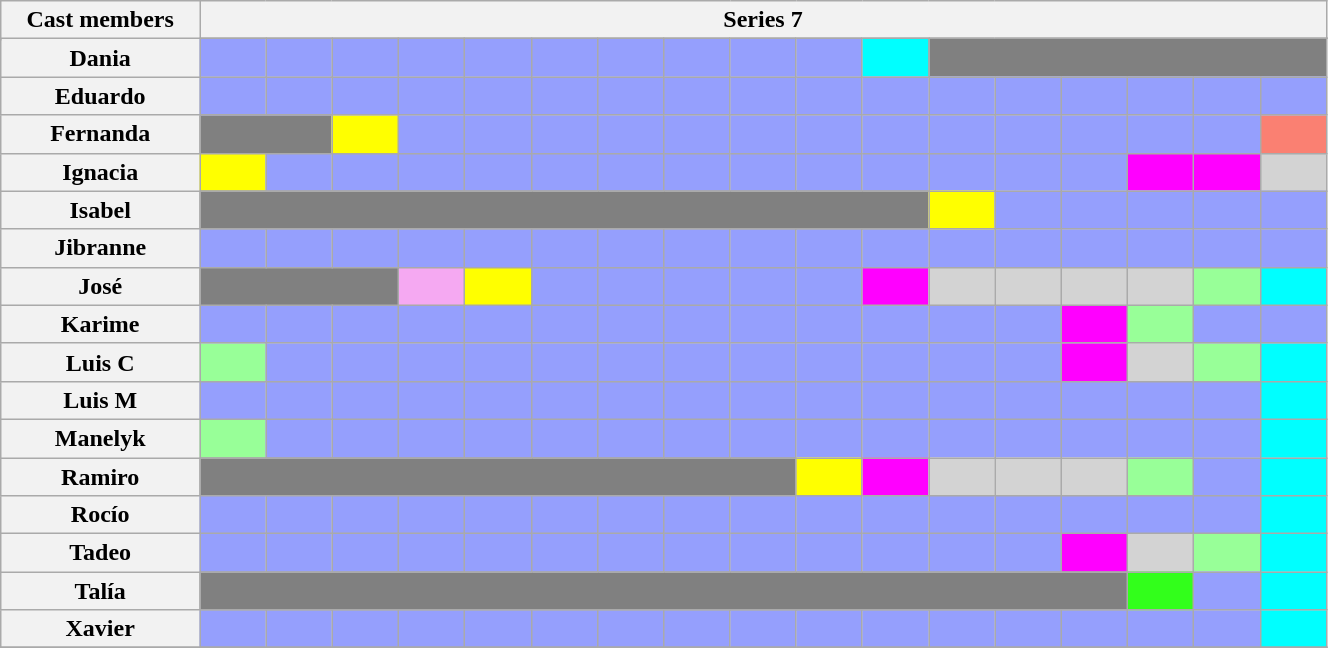<table class="wikitable" style="text-align:center; width:70%;">
<tr>
<th rowspan="2" style="width:15%;">Cast members</th>
<th colspan="17" style="text-align:center;">Series 7</th>
</tr>
<tr>
</tr>
<tr>
<th>Dania</th>
<th style="background:#959FFD;"></th>
<th style="background:#959FFD;"></th>
<th style="background:#959FFD;"></th>
<th style="background:#959FFD;"></th>
<th style="background:#959FFD;"></th>
<th style="background:#959FFD;"></th>
<th style="background:#959FFD;"></th>
<th style="background:#959FFD;"></th>
<th style="background:#959FFD;"></th>
<th style="background:#959FFD;"></th>
<th style="background:#00FFFF;"></th>
<th colspan="6" style="background:gray;"></th>
</tr>
<tr>
<th>Eduardo</th>
<th style="background:#959FFD;"></th>
<th style="background:#959FFD;"></th>
<th style="background:#959FFD;"></th>
<th style="background:#959FFD;"></th>
<th style="background:#959FFD;"></th>
<th style="background:#959FFD;"></th>
<th style="background:#959FFD;"></th>
<th style="background:#959FFD;"></th>
<th style="background:#959FFD;"></th>
<th style="background:#959FFD;"></th>
<th style="background:#959FFD;"></th>
<th style="background:#959FFD;"></th>
<th style="background:#959FFD;"></th>
<th style="background:#959FFD;"></th>
<th style="background:#959FFD;"></th>
<th style="background:#959FFD;"></th>
<th style="background:#959FFD;"></th>
</tr>
<tr>
<th>Fernanda</th>
<th colspan="2" style="background:grey;"></th>
<th style="background:#FFFF00;"></th>
<th style="background:#959FFD;"></th>
<th style="background:#959FFD;"></th>
<th style="background:#959FFD;"></th>
<th style="background:#959FFD;"></th>
<th style="background:#959FFD;"></th>
<th style="background:#959FFD;"></th>
<th style="background:#959FFD;"></th>
<th style="background:#959FFD;"></th>
<th style="background:#959FFD;"></th>
<th style="background:#959FFD;"></th>
<th style="background:#959FFD;"></th>
<th style="background:#959FFD;"></th>
<th style="background:#959FFD;"></th>
<th style="background:#FA8072;"></th>
</tr>
<tr>
<th>Ignacia</th>
<th style="background:#FFFF00;"></th>
<th style="background:#959FFD;"></th>
<th style="background:#959FFD;"></th>
<th style="background:#959FFD;"></th>
<th style="background:#959FFD;"></th>
<th style="background:#959FFD;"></th>
<th style="background:#959FFD;"></th>
<th style="background:#959FFD;"></th>
<th style="background:#959FFD;"></th>
<th style="background:#959FFD;"></th>
<th style="background:#959FFD;"></th>
<th style="background:#959FFD;"></th>
<th style="background:#959FFD;"></th>
<th style="background:#959FFD;"></th>
<th style="background:#FF00FF;"></th>
<th style="background:#FF00FF;"></th>
<th style="background:lightgrey;"></th>
</tr>
<tr>
<th>Isabel</th>
<th colspan="11" style="background:grey;"></th>
<th style="background:#FFFF00;"></th>
<th style="background:#959FFD;"></th>
<th style="background:#959FFD;"></th>
<th style="background:#959FFD;"></th>
<th style="background:#959FFD;"></th>
<th style="background:#959FFD;"></th>
</tr>
<tr>
<th>Jibranne</th>
<th style="background:#959FFD;"></th>
<th style="background:#959FFD;"></th>
<th style="background:#959FFD;"></th>
<th style="background:#959FFD;"></th>
<th style="background:#959FFD;"></th>
<th style="background:#959FFD;"></th>
<th style="background:#959FFD;"></th>
<th style="background:#959FFD;"></th>
<th style="background:#959FFD;"></th>
<th style="background:#959FFD;"></th>
<th style="background:#959FFD;"></th>
<th style="background:#959FFD;"></th>
<th style="background:#959FFD;"></th>
<th style="background:#959FFD;"></th>
<th style="background:#959FFD;"></th>
<th style="background:#959FFD;"></th>
<th style="background:#959FFD;"></th>
</tr>
<tr>
<th>José</th>
<th colspan="3" style="background:grey;"></th>
<th style="background:#F5A9F2;"></th>
<th style="background:#FFFF00;"></th>
<th style="background:#959FFD;"></th>
<th style="background:#959FFD;"></th>
<th style="background:#959FFD;"></th>
<th style="background:#959FFD;"></th>
<th style="background:#959FFD;"></th>
<th style="background:#FF00FF;"></th>
<th style="background:lightgrey;"></th>
<th style="background:lightgrey;"></th>
<th style="background:lightgrey;"></th>
<th style="background:lightgrey;"></th>
<th style="background:#98FF98;"></th>
<th style="background:#0ff;"></th>
</tr>
<tr>
<th>Karime</th>
<th style="background:#959FFD;"></th>
<th style="background:#959FFD;"></th>
<th style="background:#959FFD;"></th>
<th style="background:#959FFD;"></th>
<th style="background:#959FFD;"></th>
<th style="background:#959FFD;"></th>
<th style="background:#959FFD;"></th>
<th style="background:#959FFD;"></th>
<th style="background:#959FFD;"></th>
<th style="background:#959FFD;"></th>
<th style="background:#959FFD;"></th>
<th style="background:#959FFD;"></th>
<th style="background:#959FFD;"></th>
<th style="background:#FF00FF;"></th>
<th style="background:#98FF98;"></th>
<th style="background:#959FFD;"></th>
<th style="background:#959FFD;"></th>
</tr>
<tr>
<th>Luis C</th>
<th style="background:#98FF98;"></th>
<th style="background:#959FFD;"></th>
<th style="background:#959FFD;"></th>
<th style="background:#959FFD;"></th>
<th style="background:#959FFD;"></th>
<th style="background:#959FFD;"></th>
<th style="background:#959FFD;"></th>
<th style="background:#959FFD;"></th>
<th style="background:#959FFD;"></th>
<th style="background:#959FFD;"></th>
<th style="background:#959FFD;"></th>
<th style="background:#959FFD;"></th>
<th style="background:#959FFD;"></th>
<th style="background:#ff00ff;"></th>
<th style="background:lightgrey;"></th>
<th style="background:#98FF98;"></th>
<th style="background:#00FFFF;"></th>
</tr>
<tr>
<th>Luis M</th>
<th style="background:#959FFD;"></th>
<th style="background:#959FFD;"></th>
<th style="background:#959FFD;"></th>
<th style="background:#959FFD;"></th>
<th style="background:#959FFD;"></th>
<th style="background:#959FFD;"></th>
<th style="background:#959FFD;"></th>
<th style="background:#959FFD;"></th>
<th style="background:#959FFD;"></th>
<th style="background:#959FFD;"></th>
<th style="background:#959FFD;"></th>
<th style="background:#959FFD;"></th>
<th style="background:#959FFD;"></th>
<th style="background:#959FFD;"></th>
<th style="background:#959FFD;"></th>
<th style="background:#959FFD;"></th>
<th style="background:#00FFFF;"></th>
</tr>
<tr>
<th>Manelyk</th>
<th style="background:#98FF98;"></th>
<th style="background:#959FFD;"></th>
<th style="background:#959FFD;"></th>
<th style="background:#959FFD;"></th>
<th style="background:#959FFD;"></th>
<th style="background:#959FFD;"></th>
<th style="background:#959FFD;"></th>
<th style="background:#959FFD;"></th>
<th style="background:#959FFD;"></th>
<th style="background:#959FFD;"></th>
<th style="background:#959FFD;"></th>
<th style="background:#959FFD;"></th>
<th style="background:#959FFD;"></th>
<th style="background:#959FFD;"></th>
<th style="background:#959FFD;"></th>
<th style="background:#959FFD;"></th>
<th style="background:#00FFFF;"></th>
</tr>
<tr>
<th>Ramiro</th>
<th colspan="9" style="background:grey;"></th>
<th style="background:#FFFF00;"></th>
<th style="background:#FF00FF;"></th>
<th style="background:lightgrey;"></th>
<th style="background:lightgrey;"></th>
<th style="background:lightgrey;"></th>
<th style="background:#98FF98;"></th>
<th style="background:#959FFD;"></th>
<th style="background:#00FFFF;"></th>
</tr>
<tr>
<th>Rocío</th>
<th style="background:#959FFD;"></th>
<th style="background:#959FFD;"></th>
<th style="background:#959FFD;"></th>
<th style="background:#959FFD;"></th>
<th style="background:#959FFD;"></th>
<th style="background:#959FFD;"></th>
<th style="background:#959FFD;"></th>
<th style="background:#959FFD;"></th>
<th style="background:#959FFD;"></th>
<th style="background:#959FFD;"></th>
<th style="background:#959FFD;"></th>
<th style="background:#959FFD;"></th>
<th style="background:#959FFD;"></th>
<th style="background:#959FFD;"></th>
<th style="background:#959FFD;"></th>
<th style="background:#959FFD;"></th>
<th style="background:#00FFFF;"></th>
</tr>
<tr>
<th>Tadeo</th>
<th style="background:#959FFD;"></th>
<th style="background:#959FFD;"></th>
<th style="background:#959FFD;"></th>
<th style="background:#959FFD;"></th>
<th style="background:#959FFD;"></th>
<th style="background:#959FFD;"></th>
<th style="background:#959FFD;"></th>
<th style="background:#959FFD;"></th>
<th style="background:#959FFD;"></th>
<th style="background:#959FFD;"></th>
<th style="background:#959FFD;"></th>
<th style="background:#959FFD;"></th>
<th style="background:#959FFD;"></th>
<th style="background:#ff00ff;"></th>
<th style="background:lightgrey;"></th>
<th style="background:#98FF98;"></th>
<th style="background:#00FFFF;"></th>
</tr>
<tr>
<th>Talía</th>
<th colspan="14" style="background:grey;"></th>
<th style="background:#32FF1B;"></th>
<th style="background:#959FFD;"></th>
<th style="background:#00FFFF;"></th>
</tr>
<tr>
<th>Xavier</th>
<th style="background:#959FFD;"></th>
<th style="background:#959FFD;"></th>
<th style="background:#959FFD;"></th>
<th style="background:#959FFD;"></th>
<th style="background:#959FFD;"></th>
<th style="background:#959FFD;"></th>
<th style="background:#959FFD;"></th>
<th style="background:#959FFD;"></th>
<th style="background:#959FFD;"></th>
<th style="background:#959FFD;"></th>
<th style="background:#959FFD;"></th>
<th style="background:#959FFD;"></th>
<th style="background:#959FFD;"></th>
<th style="background:#959FFD;"></th>
<th style="background:#959FFD;"></th>
<th style="background:#959FFD;"></th>
<th style="background:#0ff;"></th>
</tr>
<tr>
</tr>
</table>
